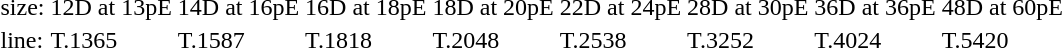<table style="margin-left:40px;">
<tr>
<td>size:</td>
<td>12D at 13pE</td>
<td>14D at 16pE</td>
<td>16D at 18pE</td>
<td>18D at 20pE</td>
<td>22D at 24pE</td>
<td>28D at 30pE</td>
<td>36D at 36pE</td>
<td>48D at 60pE</td>
</tr>
<tr>
<td>line:</td>
<td>T.1365</td>
<td>T.1587</td>
<td>T.1818</td>
<td>T.2048</td>
<td>T.2538</td>
<td>T.3252</td>
<td>T.4024</td>
<td>T.5420</td>
</tr>
</table>
